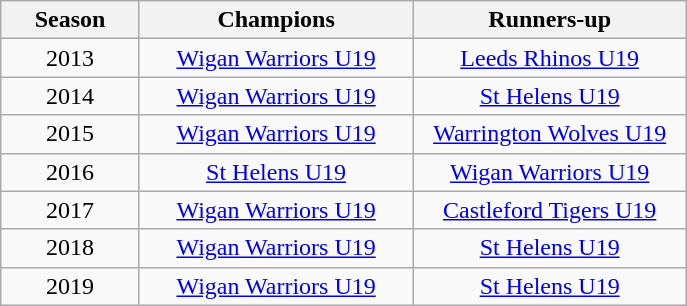<table class="wikitable" style="text-align:center;margin-left:1em;float:left">
<tr>
<th style="width:85px">Season</th>
<th style="width:175px">Champions</th>
<th style="width:175px">Runners-up</th>
</tr>
<tr>
<td>2013</td>
<td><a href='#'>Wigan Warriors U19</a></td>
<td><a href='#'>Leeds Rhinos U19</a></td>
</tr>
<tr>
<td>2014</td>
<td><a href='#'>Wigan Warriors U19</a></td>
<td><a href='#'>St Helens U19</a></td>
</tr>
<tr>
<td>2015</td>
<td><a href='#'>Wigan Warriors U19</a></td>
<td><a href='#'>Warrington Wolves U19</a></td>
</tr>
<tr>
<td>2016</td>
<td><a href='#'>St Helens U19</a></td>
<td><a href='#'>Wigan Warriors U19</a></td>
</tr>
<tr>
<td>2017</td>
<td><a href='#'>Wigan Warriors U19</a></td>
<td><a href='#'>Castleford Tigers U19</a></td>
</tr>
<tr>
<td>2018</td>
<td><a href='#'>Wigan Warriors U19</a></td>
<td><a href='#'>St Helens U19</a></td>
</tr>
<tr>
<td>2019</td>
<td><a href='#'>Wigan Warriors U19</a></td>
<td><a href='#'>St Helens U19</a></td>
</tr>
</table>
